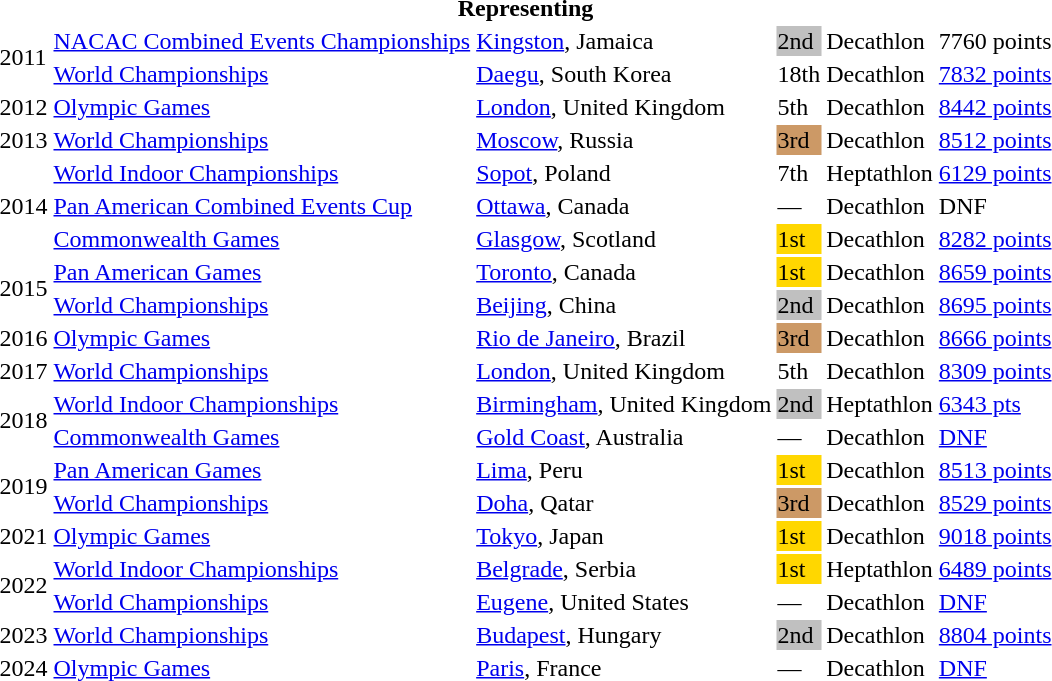<table>
<tr>
<th colspan="6">Representing </th>
</tr>
<tr>
<td rowspan=2>2011</td>
<td><a href='#'>NACAC Combined Events Championships</a></td>
<td><a href='#'>Kingston</a>, Jamaica</td>
<td bgcolor=silver>2nd</td>
<td>Decathlon</td>
<td>7760 points</td>
</tr>
<tr>
<td><a href='#'>World Championships</a></td>
<td><a href='#'>Daegu</a>, South Korea</td>
<td>18th</td>
<td>Decathlon</td>
<td><a href='#'>7832 points</a></td>
</tr>
<tr>
<td>2012</td>
<td><a href='#'>Olympic Games</a></td>
<td><a href='#'>London</a>, United Kingdom</td>
<td>5th</td>
<td>Decathlon</td>
<td><a href='#'>8442 points</a></td>
</tr>
<tr>
<td>2013</td>
<td><a href='#'>World Championships</a></td>
<td><a href='#'>Moscow</a>, Russia</td>
<td bgcolor=cc9966>3rd</td>
<td>Decathlon</td>
<td><a href='#'>8512 points</a></td>
</tr>
<tr>
<td rowspan=3>2014</td>
<td><a href='#'>World Indoor Championships</a></td>
<td><a href='#'>Sopot</a>, Poland</td>
<td>7th</td>
<td>Heptathlon</td>
<td><a href='#'>6129 points</a></td>
</tr>
<tr>
<td><a href='#'>Pan American Combined Events Cup</a></td>
<td><a href='#'>Ottawa</a>, Canada</td>
<td>—</td>
<td>Decathlon</td>
<td>DNF</td>
</tr>
<tr>
<td><a href='#'>Commonwealth Games</a></td>
<td><a href='#'>Glasgow</a>, Scotland</td>
<td bgcolor=gold>1st</td>
<td>Decathlon</td>
<td><a href='#'>8282 points</a></td>
</tr>
<tr>
<td rowspan=2>2015</td>
<td><a href='#'>Pan American Games</a></td>
<td><a href='#'>Toronto</a>, Canada</td>
<td bgcolor=gold>1st</td>
<td>Decathlon</td>
<td><a href='#'>8659 points</a></td>
</tr>
<tr>
<td><a href='#'>World Championships</a></td>
<td><a href='#'>Beijing</a>, China</td>
<td bgcolor=silver>2nd</td>
<td>Decathlon</td>
<td><a href='#'>8695 points</a></td>
</tr>
<tr>
<td>2016</td>
<td><a href='#'>Olympic Games</a></td>
<td><a href='#'>Rio de Janeiro</a>, Brazil</td>
<td bgcolor=cc9966>3rd</td>
<td>Decathlon</td>
<td><a href='#'>8666 points</a></td>
</tr>
<tr>
<td>2017</td>
<td><a href='#'>World Championships</a></td>
<td><a href='#'>London</a>, United Kingdom</td>
<td>5th</td>
<td>Decathlon</td>
<td><a href='#'>8309 points</a></td>
</tr>
<tr>
<td rowspan=2>2018</td>
<td><a href='#'>World Indoor Championships</a></td>
<td><a href='#'>Birmingham</a>, United Kingdom</td>
<td bgcolor=silver>2nd</td>
<td>Heptathlon</td>
<td><a href='#'>6343 pts</a></td>
</tr>
<tr>
<td><a href='#'>Commonwealth Games</a></td>
<td><a href='#'>Gold Coast</a>, Australia</td>
<td>—</td>
<td>Decathlon</td>
<td><a href='#'>DNF</a></td>
</tr>
<tr>
<td rowspan=2>2019</td>
<td><a href='#'>Pan American Games</a></td>
<td><a href='#'>Lima</a>, Peru</td>
<td bgcolor=gold>1st</td>
<td>Decathlon</td>
<td><a href='#'>8513 points</a></td>
</tr>
<tr>
<td><a href='#'>World Championships</a></td>
<td><a href='#'>Doha</a>, Qatar</td>
<td bgcolor=cc9966>3rd</td>
<td>Decathlon</td>
<td><a href='#'>8529 points</a></td>
</tr>
<tr>
<td>2021</td>
<td><a href='#'>Olympic Games</a></td>
<td><a href='#'>Tokyo</a>, Japan</td>
<td bgcolor=gold>1st</td>
<td>Decathlon</td>
<td><a href='#'>9018 points</a></td>
</tr>
<tr>
<td rowspan=2>2022</td>
<td><a href='#'>World Indoor Championships</a></td>
<td><a href='#'>Belgrade</a>, Serbia</td>
<td bgcolor=gold>1st</td>
<td>Heptathlon</td>
<td><a href='#'>6489 points</a></td>
</tr>
<tr>
<td><a href='#'>World Championships</a></td>
<td><a href='#'>Eugene</a>, United States</td>
<td>—</td>
<td>Decathlon</td>
<td><a href='#'>DNF</a></td>
</tr>
<tr>
<td>2023</td>
<td><a href='#'>World Championships</a></td>
<td><a href='#'>Budapest</a>, Hungary</td>
<td bgcolor=silver>2nd</td>
<td>Decathlon</td>
<td><a href='#'>8804 points</a></td>
</tr>
<tr>
<td>2024</td>
<td><a href='#'>Olympic Games</a></td>
<td><a href='#'>Paris</a>, France</td>
<td>—</td>
<td>Decathlon</td>
<td><a href='#'>DNF</a></td>
</tr>
</table>
